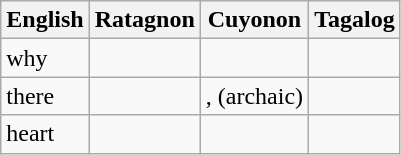<table class="wikitable">
<tr>
<th>English</th>
<th>Ratagnon</th>
<th>Cuyonon</th>
<th>Tagalog</th>
</tr>
<tr>
<td>why</td>
<td></td>
<td></td>
<td></td>
</tr>
<tr>
<td>there</td>
<td></td>
<td>,  (archaic)</td>
<td></td>
</tr>
<tr>
<td>heart</td>
<td></td>
<td></td>
<td></td>
</tr>
</table>
